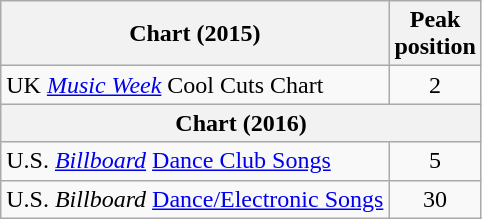<table class="wikitable">
<tr>
<th>Chart (2015)</th>
<th>Peak<br>position</th>
</tr>
<tr>
<td>UK <em><a href='#'>Music Week</a></em> Cool Cuts Chart</td>
<td align=center>2</td>
</tr>
<tr>
<th colspan=2>Chart (2016)</th>
</tr>
<tr>
<td>U.S. <em><a href='#'>Billboard</a></em> <a href='#'>Dance Club Songs</a></td>
<td align=center>5</td>
</tr>
<tr>
<td>U.S. <em>Billboard</em> <a href='#'>Dance/Electronic Songs</a></td>
<td align=center>30</td>
</tr>
</table>
